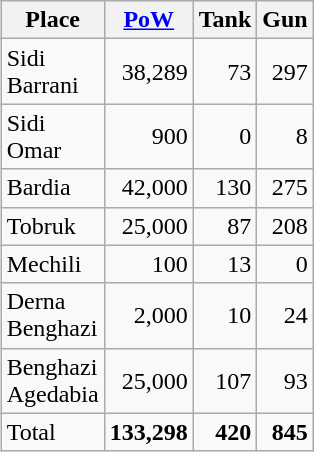<table class="wikitable" align=right style="margin:0 0 1em 1em">
<tr>
<th>Place</th>
<th><a href='#'>PoW</a></th>
<th>Tank</th>
<th>Gun</th>
</tr>
<tr>
<td>Sidi<br>Barrani</td>
<td align="right">38,289</td>
<td align="right">73</td>
<td align="right">297</td>
</tr>
<tr>
<td>Sidi<br>Omar</td>
<td align="right">900</td>
<td align="right">0</td>
<td align="right">8</td>
</tr>
<tr>
<td>Bardia</td>
<td align="right">42,000</td>
<td align="right">130</td>
<td align="right">275</td>
</tr>
<tr>
<td>Tobruk</td>
<td align="right">25,000</td>
<td align="right">87</td>
<td align="right">208</td>
</tr>
<tr>
<td>Mechili</td>
<td align="right">100</td>
<td align="right">13</td>
<td align="right">0</td>
</tr>
<tr>
<td>Derna<br>Benghazi</td>
<td align="right">2,000</td>
<td align="right">10</td>
<td align="right">24</td>
</tr>
<tr>
<td>Benghazi<br>Agedabia</td>
<td align="right">25,000</td>
<td align="right">107</td>
<td align="right">93</td>
</tr>
<tr>
<td>Total</td>
<td align="right"><strong>133,298</strong></td>
<td align="right"><strong>420</strong></td>
<td align="right"><strong>845</strong></td>
</tr>
</table>
